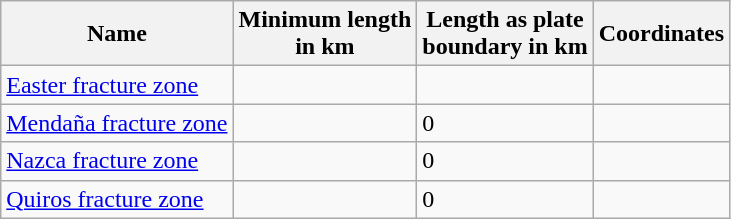<table class="wikitable sortable" style="margin-right:0">
<tr>
<th>Name</th>
<th>Minimum length<br>in km</th>
<th>Length as plate <br>boundary in km</th>
<th>Coordinates</th>
</tr>
<tr>
<td><a href='#'>Easter fracture zone</a></td>
<td></td>
<td></td>
<td></td>
</tr>
<tr>
<td><a href='#'>Mendaña fracture zone</a></td>
<td></td>
<td>0</td>
<td></td>
</tr>
<tr>
<td><a href='#'>Nazca fracture zone</a></td>
<td></td>
<td>0</td>
<td></td>
</tr>
<tr>
<td><a href='#'>Quiros fracture zone</a></td>
<td></td>
<td>0</td>
<td></td>
</tr>
</table>
